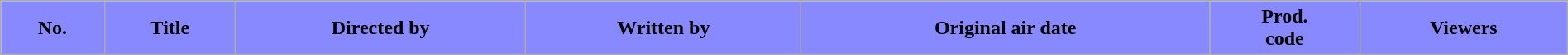<table class="wikitable plainrowheaders" style="width:100%; background:#fff;">
<tr>
<th style="background:#8888FF;">No.</th>
<th style="background:#8888FF;">Title</th>
<th style="background:#8888FF;">Directed by</th>
<th style="background:#8888FF;">Written by</th>
<th style="background:#8888FF;">Original air date</th>
<th style="background:#8888FF;">Prod.<br>code</th>
<th style="background:#8888FF;">Viewers<br>











</th>
</tr>
</table>
